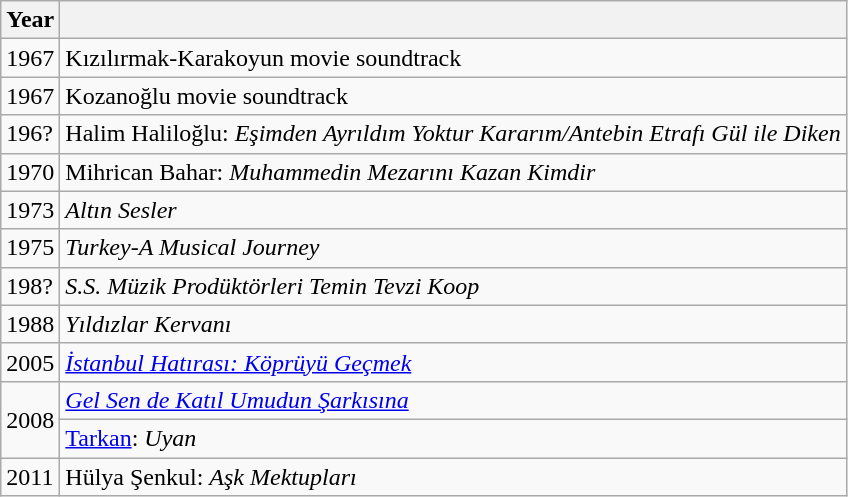<table class="wikitable">
<tr>
<th>Year</th>
<th></th>
</tr>
<tr>
<td>1967</td>
<td>Kızılırmak-Karakoyun movie soundtrack<br></td>
</tr>
<tr>
<td>1967</td>
<td>Kozanoğlu movie soundtrack<br></td>
</tr>
<tr>
<td>196?</td>
<td>Halim Haliloğlu: <em>Eşimden Ayrıldım Yoktur Kararım/Antebin Etrafı Gül ile Diken</em><br></td>
</tr>
<tr>
<td>1970</td>
<td>Mihrican Bahar: <em>Muhammedin Mezarını Kazan Kimdir</em><br></td>
</tr>
<tr>
<td>1973</td>
<td><em>Altın Sesler</em><br></td>
</tr>
<tr>
<td>1975</td>
<td><em>Turkey-A Musical Journey</em><br></td>
</tr>
<tr>
<td>198?</td>
<td><em>S.S. Müzik Prodüktörleri Temin Tevzi Koop</em><br></td>
</tr>
<tr>
<td>1988</td>
<td><em>Yıldızlar Kervanı</em><br></td>
</tr>
<tr>
<td>2005</td>
<td><em><a href='#'>İstanbul Hatırası: Köprüyü Geçmek</a></em><br></td>
</tr>
<tr>
<td rowspan="2">2008</td>
<td><em><a href='#'>Gel Sen de Katıl Umudun Şarkısına</a></em><br></td>
</tr>
<tr>
<td><a href='#'>Tarkan</a>: <em>Uyan</em><br></td>
</tr>
<tr>
<td>2011</td>
<td>Hülya Şenkul: <em>Aşk Mektupları</em><br></td>
</tr>
</table>
